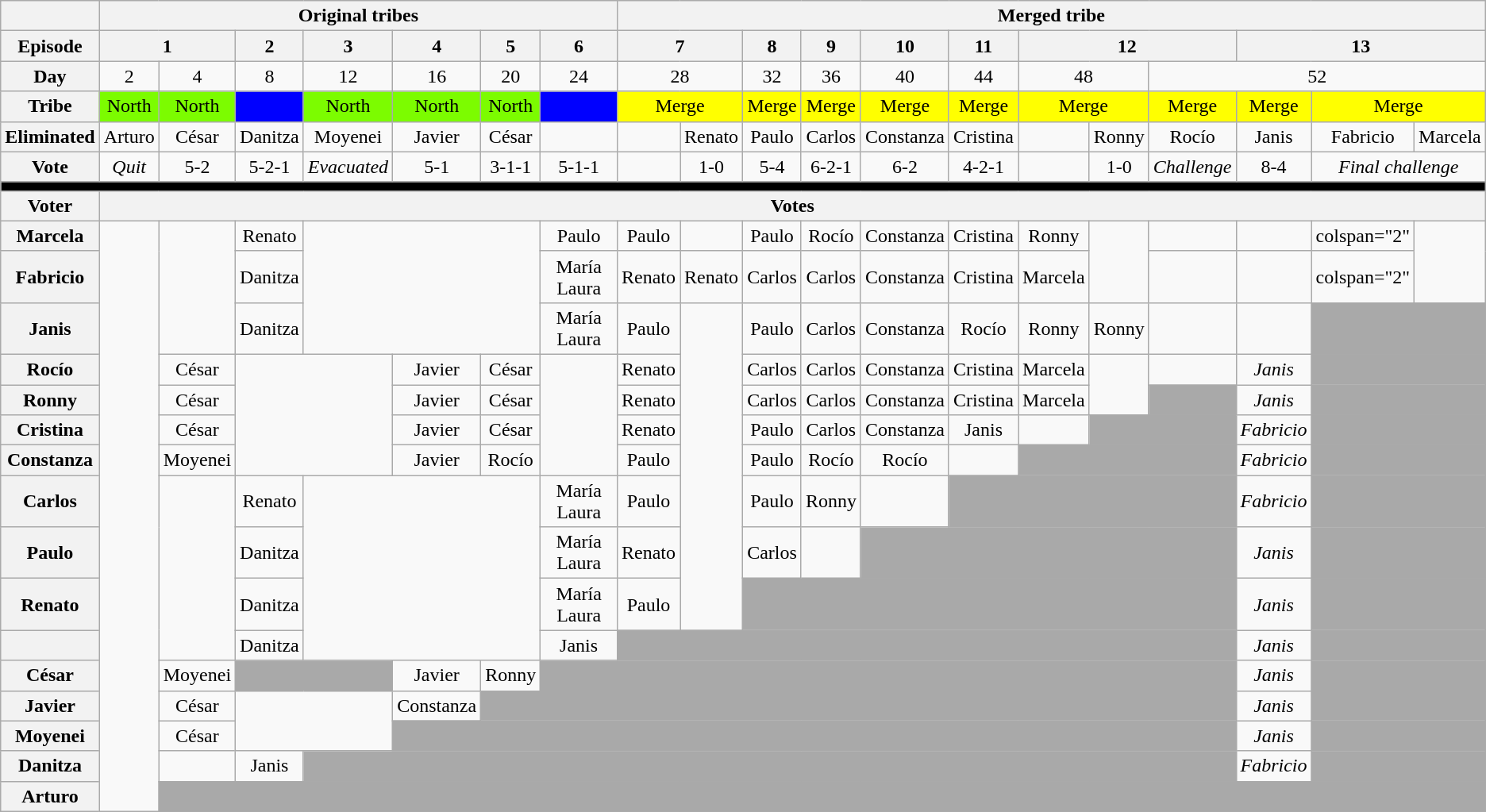<table class="wikitable" style="text-align:center">
<tr>
<th></th>
<th colspan=7>Original tribes</th>
<th colspan=12>Merged tribe</th>
</tr>
<tr>
<th>Episode</th>
<th colspan="2">1</th>
<th>2</th>
<th>3</th>
<th>4</th>
<th>5</th>
<th>6</th>
<th colspan="2">7</th>
<th>8</th>
<th>9</th>
<th>10</th>
<th>11</th>
<th colspan="3">12</th>
<th colspan="3">13</th>
</tr>
<tr>
<th>Day</th>
<td>2</td>
<td>4</td>
<td>8</td>
<td>12</td>
<td>16</td>
<td>20</td>
<td>24</td>
<td colspan="2">28</td>
<td>32</td>
<td>36</td>
<td>40</td>
<td>44</td>
<td colspan="2">48</td>
<td colspan="4">52</td>
</tr>
<tr>
<th>Tribe</th>
<td bgcolor="#7cfc00">North</td>
<td bgcolor="#7cfc00">North</td>
<td bgcolor="blue"></td>
<td bgcolor="#7cfc00">North</td>
<td bgcolor="#7cfc00">North</td>
<td bgcolor="#7cfc00">North</td>
<td bgcolor="blue"></td>
<td colspan="2" bgcolor="yellow">Merge</td>
<td bgcolor="yellow">Merge</td>
<td bgcolor="yellow">Merge</td>
<td bgcolor="yellow">Merge</td>
<td bgcolor="yellow">Merge</td>
<td colspan="2" bgcolor="yellow">Merge</td>
<td bgcolor="yellow">Merge</td>
<td bgcolor="yellow">Merge</td>
<td colspan="2" bgcolor="yellow">Merge</td>
</tr>
<tr>
<th>Eliminated</th>
<td>Arturo</td>
<td>César</td>
<td>Danitza</td>
<td>Moyenei</td>
<td>Javier</td>
<td>César</td>
<td></td>
<td></td>
<td>Renato</td>
<td>Paulo</td>
<td>Carlos</td>
<td>Constanza</td>
<td>Cristina</td>
<td></td>
<td>Ronny</td>
<td>Rocío</td>
<td>Janis</td>
<td>Fabricio</td>
<td>Marcela</td>
</tr>
<tr>
<th>Vote</th>
<td><em>Quit</em></td>
<td>5-2</td>
<td>5-2-1</td>
<td><em>Evacuated</em></td>
<td>5-1</td>
<td>3-1-1</td>
<td>5-1-1</td>
<td></td>
<td>1-0</td>
<td>5-4</td>
<td>6-2-1</td>
<td>6-2</td>
<td>4-2-1</td>
<td></td>
<td>1-0</td>
<td><em>Challenge</em></td>
<td>8-4</td>
<td colspan="2"><em>Final challenge</em></td>
</tr>
<tr>
<td bgcolor="black" colspan="20"></td>
</tr>
<tr>
<th>Voter</th>
<th colspan="19">Votes</th>
</tr>
<tr>
<th>Marcela</th>
<td rowspan="16"></td>
<td rowspan="3"></td>
<td>Renato</td>
<td colspan="3" rowspan="3"></td>
<td>Paulo</td>
<td>Paulo</td>
<td></td>
<td>Paulo</td>
<td>Rocío</td>
<td>Constanza</td>
<td>Cristina</td>
<td>Ronny</td>
<td rowspan="2"></td>
<td></td>
<td></td>
<td>colspan="2" </td>
</tr>
<tr>
<th>Fabricio</th>
<td>Danitza</td>
<td>María Laura</td>
<td>Renato</td>
<td>Renato</td>
<td>Carlos</td>
<td>Carlos</td>
<td>Constanza</td>
<td>Cristina</td>
<td>Marcela</td>
<td></td>
<td></td>
<td>colspan="2" </td>
</tr>
<tr>
<th>Janis</th>
<td>Danitza</td>
<td>María Laura</td>
<td>Paulo</td>
<td rowspan="8"></td>
<td>Paulo</td>
<td>Carlos</td>
<td>Constanza</td>
<td>Rocío</td>
<td>Ronny</td>
<td>Ronny</td>
<td></td>
<td></td>
<td colspan="2" bgcolor="darkgrey"></td>
</tr>
<tr>
<th>Rocío</th>
<td>César</td>
<td colspan="2" rowspan="4"></td>
<td>Javier</td>
<td>César</td>
<td rowspan="4"></td>
<td>Renato</td>
<td>Carlos</td>
<td>Carlos</td>
<td>Constanza</td>
<td>Cristina</td>
<td>Marcela</td>
<td rowspan="2"></td>
<td></td>
<td><em>Janis</em></td>
<td colspan="2" bgcolor="darkgrey"></td>
</tr>
<tr>
<th>Ronny</th>
<td>César</td>
<td>Javier</td>
<td>César</td>
<td>Renato</td>
<td>Carlos</td>
<td>Carlos</td>
<td>Constanza</td>
<td>Cristina</td>
<td>Marcela</td>
<td bgcolor="darkgrey"></td>
<td><em>Janis</em></td>
<td colspan="2" bgcolor="darkgrey"></td>
</tr>
<tr>
<th>Cristina</th>
<td>César</td>
<td>Javier</td>
<td>César</td>
<td>Renato</td>
<td>Paulo</td>
<td>Carlos</td>
<td>Constanza</td>
<td>Janis</td>
<td></td>
<td colspan="2" bgcolor="darkgrey"></td>
<td><em>Fabricio</em></td>
<td colspan="2" bgcolor="darkgrey"></td>
</tr>
<tr>
<th>Constanza</th>
<td>Moyenei</td>
<td>Javier</td>
<td>Rocío</td>
<td>Paulo</td>
<td>Paulo</td>
<td>Rocío</td>
<td>Rocío</td>
<td></td>
<td colspan="3" bgcolor="darkgrey"></td>
<td><em>Fabricio</em></td>
<td colspan="2" bgcolor="darkgrey"></td>
</tr>
<tr>
<th>Carlos</th>
<td rowspan="4"></td>
<td>Renato</td>
<td colspan="3" rowspan="4"></td>
<td>María Laura</td>
<td>Paulo</td>
<td>Paulo</td>
<td>Ronny</td>
<td></td>
<td colspan="4" bgcolor="darkgrey"></td>
<td><em>Fabricio</em></td>
<td colspan="2" bgcolor="darkgrey"></td>
</tr>
<tr>
<th>Paulo</th>
<td>Danitza</td>
<td>María Laura</td>
<td>Renato</td>
<td>Carlos</td>
<td></td>
<td colspan="5" bgcolor="darkgrey"></td>
<td><em>Janis</em></td>
<td colspan="2" bgcolor="darkgrey"></td>
</tr>
<tr>
<th>Renato</th>
<td>Danitza</td>
<td>María Laura</td>
<td>Paulo</td>
<td colspan="7" bgcolor="darkgrey"></td>
<td><em>Janis</em></td>
<td colspan="2" bgcolor="darkgrey"></td>
</tr>
<tr>
<th></th>
<td>Danitza</td>
<td>Janis</td>
<td colspan="9" bgcolor="darkgrey"></td>
<td><em>Janis</em></td>
<td colspan="2" bgcolor="darkgrey"></td>
</tr>
<tr>
<th>César</th>
<td>Moyenei</td>
<td bgcolor="darkgrey" colspan="2"></td>
<td>Javier</td>
<td>Ronny</td>
<td colspan="10" bgcolor="darkgrey"></td>
<td><em>Janis</em></td>
<td colspan="2" bgcolor="darkgrey"></td>
</tr>
<tr>
<th>Javier</th>
<td>César</td>
<td colspan="2" rowspan="2"></td>
<td>Constanza</td>
<td colspan="11" bgcolor="darkgrey"></td>
<td><em>Janis</em></td>
<td colspan="2" bgcolor="darkgrey"></td>
</tr>
<tr>
<th>Moyenei</th>
<td>César</td>
<td colspan="12" bgcolor="darkgrey"></td>
<td><em>Janis</em></td>
<td colspan="2" bgcolor="darkgrey"></td>
</tr>
<tr>
<th>Danitza</th>
<td></td>
<td>Janis</td>
<td colspan="13" bgcolor="darkgrey"></td>
<td><em>Fabricio</em></td>
<td colspan="2" bgcolor="darkgrey"></td>
</tr>
<tr>
<th>Arturo</th>
<td colspan="18" bgcolor="darkgrey"></td>
</tr>
</table>
